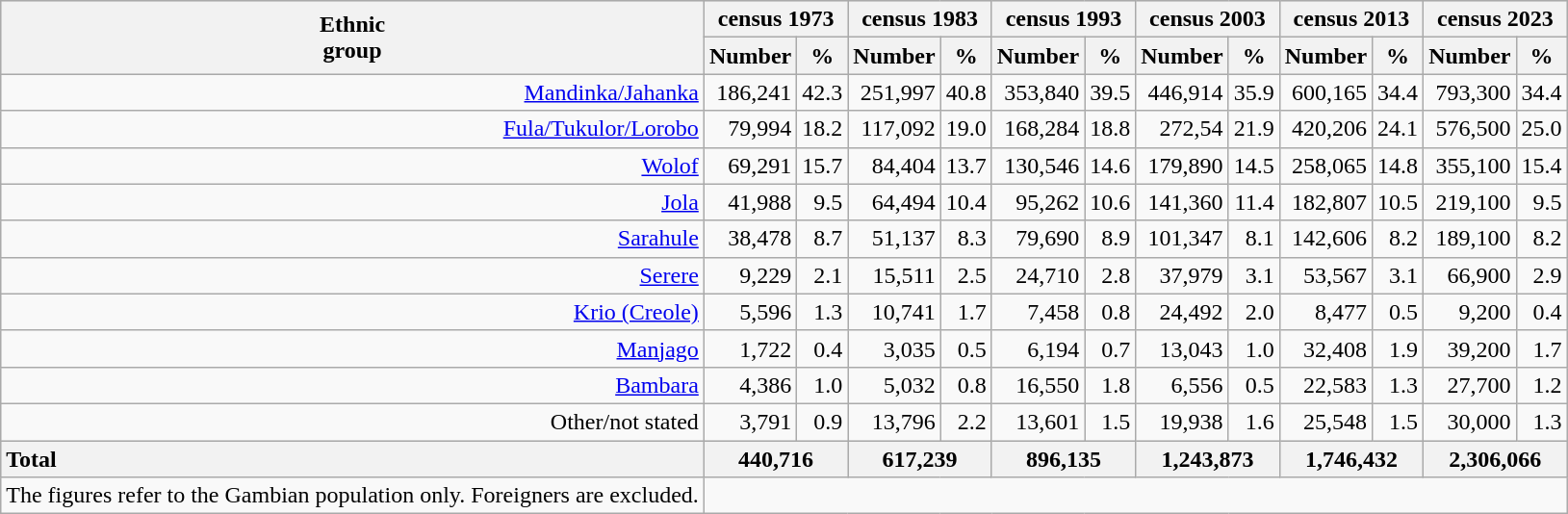<table class="wikitable" style="text-align:right;">
<tr style="background:#e0e0e0;">
<th rowspan="2">Ethnic<br>group</th>
<th colspan="2">census 1973</th>
<th colspan="2">census 1983</th>
<th colspan="2">census 1993</th>
<th colspan="2">census 2003</th>
<th colspan="2">census 2013</th>
<th colspan="2">census 2023</th>
</tr>
<tr style="background:#e0e0e0;">
<th>Number</th>
<th>%</th>
<th>Number</th>
<th>%</th>
<th>Number</th>
<th>%</th>
<th>Number</th>
<th>%</th>
<th>Number</th>
<th>%</th>
<th>Number</th>
<th>%</th>
</tr>
<tr>
<td><a href='#'>Mandinka/Jahanka</a></td>
<td>186,241</td>
<td>42.3</td>
<td>251,997</td>
<td>40.8</td>
<td>353,840</td>
<td>39.5</td>
<td>446,914</td>
<td>35.9</td>
<td>600,165</td>
<td>34.4</td>
<td>793,300</td>
<td>34.4</td>
</tr>
<tr>
<td><a href='#'>Fula/Tukulor/Lorobo</a></td>
<td>79,994</td>
<td>18.2</td>
<td>117,092</td>
<td>19.0</td>
<td>168,284</td>
<td>18.8</td>
<td>272,54</td>
<td>21.9</td>
<td>420,206</td>
<td>24.1</td>
<td>576,500</td>
<td>25.0</td>
</tr>
<tr>
<td><a href='#'>Wolof</a></td>
<td>69,291</td>
<td>15.7</td>
<td>84,404</td>
<td>13.7</td>
<td>130,546</td>
<td>14.6</td>
<td>179,890</td>
<td>14.5</td>
<td>258,065</td>
<td>14.8</td>
<td>355,100</td>
<td>15.4</td>
</tr>
<tr>
<td><a href='#'>Jola</a></td>
<td>41,988</td>
<td>9.5</td>
<td>64,494</td>
<td>10.4</td>
<td>95,262</td>
<td>10.6</td>
<td>141,360</td>
<td>11.4</td>
<td>182,807</td>
<td>10.5</td>
<td>219,100</td>
<td>9.5</td>
</tr>
<tr>
<td><a href='#'>Sarahule</a></td>
<td>38,478</td>
<td>8.7</td>
<td>51,137</td>
<td>8.3</td>
<td>79,690</td>
<td>8.9</td>
<td>101,347</td>
<td>8.1</td>
<td>142,606</td>
<td>8.2</td>
<td>189,100</td>
<td>8.2</td>
</tr>
<tr>
<td><a href='#'>Serere</a></td>
<td>9,229</td>
<td>2.1</td>
<td>15,511</td>
<td>2.5</td>
<td>24,710</td>
<td>2.8</td>
<td>37,979</td>
<td>3.1</td>
<td>53,567</td>
<td>3.1</td>
<td>66,900</td>
<td>2.9</td>
</tr>
<tr>
<td><a href='#'>Krio (Creole)</a></td>
<td>5,596</td>
<td>1.3</td>
<td>10,741</td>
<td>1.7</td>
<td>7,458</td>
<td>0.8</td>
<td>24,492</td>
<td>2.0</td>
<td>8,477</td>
<td>0.5</td>
<td>9,200</td>
<td>0.4</td>
</tr>
<tr>
<td><a href='#'>Manjago</a></td>
<td>1,722</td>
<td>0.4</td>
<td>3,035</td>
<td>0.5</td>
<td>6,194</td>
<td>0.7</td>
<td>13,043</td>
<td>1.0</td>
<td>32,408</td>
<td>1.9</td>
<td>39,200</td>
<td>1.7</td>
</tr>
<tr>
<td><a href='#'>Bambara</a></td>
<td>4,386</td>
<td>1.0</td>
<td>5,032</td>
<td>0.8</td>
<td>16,550</td>
<td>1.8</td>
<td>6,556</td>
<td>0.5</td>
<td>22,583</td>
<td>1.3</td>
<td>27,700</td>
<td>1.2</td>
</tr>
<tr>
<td>Other/not stated</td>
<td>3,791</td>
<td>0.9</td>
<td>13,796</td>
<td>2.2</td>
<td>13,601</td>
<td>1.5</td>
<td>19,938</td>
<td>1.6</td>
<td>25,548</td>
<td>1.5</td>
<td>30,000</td>
<td>1.3</td>
</tr>
<tr style="background:#e0e0e0;">
<th style="text-align:left;">Total</th>
<th colspan="2">440,716</th>
<th colspan="2">617,239</th>
<th colspan="2">896,135</th>
<th colspan="2">1,243,873</th>
<th colspan="2">1,746,432</th>
<th colspan="2">2,306,066</th>
</tr>
<tr>
<td colspan=“13”>The figures refer to the Gambian population only. Foreigners are excluded.</td>
</tr>
</table>
